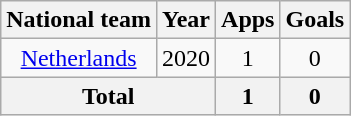<table class="wikitable" style="text-align:center">
<tr>
<th>National team</th>
<th>Year</th>
<th>Apps</th>
<th>Goals</th>
</tr>
<tr>
<td><a href='#'>Netherlands</a></td>
<td>2020</td>
<td>1</td>
<td>0</td>
</tr>
<tr>
<th colspan="2">Total</th>
<th>1</th>
<th>0</th>
</tr>
</table>
